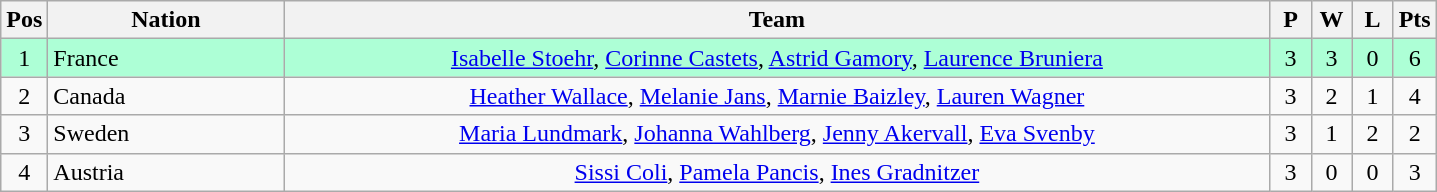<table class="wikitable" style="font-size: 100%">
<tr>
<th width=20>Pos</th>
<th width=150>Nation</th>
<th width=650>Team</th>
<th width=20>P</th>
<th width=20>W</th>
<th width=20>L</th>
<th width=20>Pts</th>
</tr>
<tr align=center style="background: #ADFFD6;">
<td>1</td>
<td align="left"> France</td>
<td><a href='#'>Isabelle Stoehr</a>, <a href='#'>Corinne Castets</a>, <a href='#'>Astrid Gamory</a>, <a href='#'>Laurence Bruniera</a></td>
<td>3</td>
<td>3</td>
<td>0</td>
<td>6</td>
</tr>
<tr align=center>
<td>2</td>
<td align="left"> Canada</td>
<td><a href='#'>Heather Wallace</a>, <a href='#'>Melanie Jans</a>, <a href='#'>Marnie Baizley</a>, <a href='#'>Lauren Wagner</a></td>
<td>3</td>
<td>2</td>
<td>1</td>
<td>4</td>
</tr>
<tr align=center>
<td>3</td>
<td align="left"> Sweden</td>
<td><a href='#'>Maria Lundmark</a>, <a href='#'>Johanna Wahlberg</a>, <a href='#'>Jenny Akervall</a>, <a href='#'>Eva Svenby</a></td>
<td>3</td>
<td>1</td>
<td>2</td>
<td>2</td>
</tr>
<tr align=center>
<td>4</td>
<td align="left"> Austria</td>
<td><a href='#'>Sissi Coli</a>, <a href='#'>Pamela Pancis</a>, <a href='#'>Ines Gradnitzer</a></td>
<td>3</td>
<td>0</td>
<td>0</td>
<td>3</td>
</tr>
</table>
